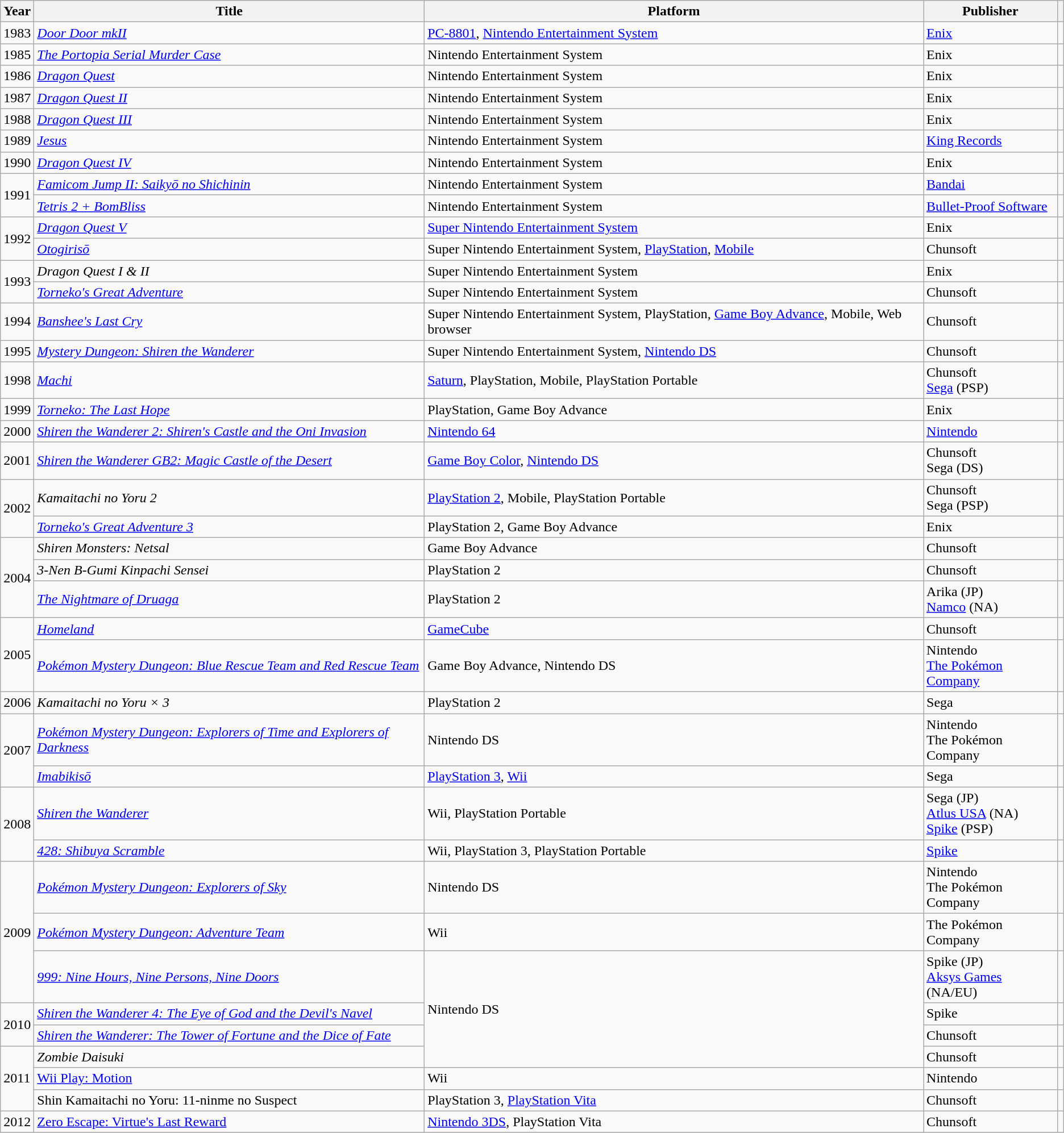<table class="wikitable sortable" width="auto">
<tr>
<th scope="col">Year</th>
<th scope="col">Title</th>
<th scope="col">Platform</th>
<th scope="col">Publisher</th>
<th scope="col" class="unsortable"></th>
</tr>
<tr>
<td>1983</td>
<td><em><a href='#'>Door Door mkII</a></em></td>
<td><a href='#'>PC-8801</a>, <a href='#'>Nintendo Entertainment System</a></td>
<td><a href='#'>Enix</a></td>
<td></td>
</tr>
<tr>
<td>1985</td>
<td><em><a href='#'>The Portopia Serial Murder Case</a></em></td>
<td>Nintendo Entertainment System</td>
<td>Enix</td>
<td></td>
</tr>
<tr>
<td>1986</td>
<td><em><a href='#'>Dragon Quest</a></em></td>
<td>Nintendo Entertainment System</td>
<td>Enix</td>
<td></td>
</tr>
<tr>
<td>1987</td>
<td><em><a href='#'>Dragon Quest II</a></em></td>
<td>Nintendo Entertainment System</td>
<td>Enix</td>
<td></td>
</tr>
<tr>
<td>1988</td>
<td><em><a href='#'>Dragon Quest III</a></em></td>
<td>Nintendo Entertainment System</td>
<td>Enix</td>
<td></td>
</tr>
<tr>
<td>1989</td>
<td><em><a href='#'>Jesus</a></em></td>
<td>Nintendo Entertainment System</td>
<td><a href='#'>King Records</a></td>
<td></td>
</tr>
<tr>
<td>1990</td>
<td><em><a href='#'>Dragon Quest IV</a></em></td>
<td>Nintendo Entertainment System</td>
<td>Enix</td>
<td></td>
</tr>
<tr>
<td rowspan="2">1991</td>
<td><em><a href='#'>Famicom Jump II: Saikyō no Shichinin</a></em></td>
<td>Nintendo Entertainment System</td>
<td><a href='#'>Bandai</a></td>
<td></td>
</tr>
<tr>
<td><em><a href='#'>Tetris 2 + BomBliss</a></em></td>
<td>Nintendo Entertainment System</td>
<td><a href='#'>Bullet-Proof Software</a></td>
<td></td>
</tr>
<tr>
<td rowspan="2">1992</td>
<td><em><a href='#'>Dragon Quest V</a></em></td>
<td><a href='#'>Super Nintendo Entertainment System</a></td>
<td>Enix</td>
<td></td>
</tr>
<tr>
<td><em><a href='#'>Otogirisō</a></em></td>
<td>Super Nintendo Entertainment System, <a href='#'>PlayStation</a>, <a href='#'>Mobile</a></td>
<td>Chunsoft</td>
<td></td>
</tr>
<tr>
<td rowspan="2">1993</td>
<td><em>Dragon Quest I & II</em></td>
<td>Super Nintendo Entertainment System</td>
<td>Enix</td>
<td></td>
</tr>
<tr>
<td><em><a href='#'>Torneko's Great Adventure</a></em></td>
<td>Super Nintendo Entertainment System</td>
<td>Chunsoft</td>
<td></td>
</tr>
<tr>
<td>1994</td>
<td><em><a href='#'>Banshee's Last Cry</a></em></td>
<td>Super Nintendo Entertainment System, PlayStation, <a href='#'>Game Boy Advance</a>, Mobile, Web browser</td>
<td>Chunsoft</td>
<td></td>
</tr>
<tr>
<td>1995</td>
<td><em><a href='#'>Mystery Dungeon: Shiren the Wanderer</a></em></td>
<td>Super Nintendo Entertainment System, <a href='#'>Nintendo DS</a></td>
<td>Chunsoft</td>
<td></td>
</tr>
<tr>
<td>1998</td>
<td><em><a href='#'>Machi</a></em></td>
<td><a href='#'>Saturn</a>, PlayStation, Mobile, PlayStation Portable</td>
<td>Chunsoft<br><a href='#'>Sega</a> (PSP)</td>
<td></td>
</tr>
<tr>
<td>1999</td>
<td><em><a href='#'>Torneko: The Last Hope</a></em></td>
<td>PlayStation, Game Boy Advance</td>
<td>Enix</td>
<td></td>
</tr>
<tr>
<td>2000</td>
<td><em><a href='#'>Shiren the Wanderer 2: Shiren's Castle and the Oni Invasion</a></em></td>
<td><a href='#'>Nintendo 64</a></td>
<td><a href='#'>Nintendo</a></td>
<td></td>
</tr>
<tr>
<td>2001</td>
<td><em><a href='#'>Shiren the Wanderer GB2: Magic Castle of the Desert</a></em></td>
<td><a href='#'>Game Boy Color</a>, <a href='#'>Nintendo DS</a></td>
<td>Chunsoft<br>Sega (DS)</td>
<td></td>
</tr>
<tr>
<td rowspan="2">2002</td>
<td><em>Kamaitachi no Yoru 2</em></td>
<td><a href='#'>PlayStation 2</a>, Mobile, PlayStation Portable</td>
<td>Chunsoft<br>Sega (PSP)</td>
<td></td>
</tr>
<tr>
<td><em><a href='#'>Torneko's Great Adventure 3</a></em></td>
<td>PlayStation 2, Game Boy Advance</td>
<td>Enix</td>
<td></td>
</tr>
<tr>
<td rowspan="3">2004</td>
<td><em>Shiren Monsters: Netsal</em></td>
<td>Game Boy Advance</td>
<td>Chunsoft</td>
<td></td>
</tr>
<tr>
<td><em>3-Nen B-Gumi Kinpachi Sensei</em></td>
<td>PlayStation 2</td>
<td>Chunsoft</td>
<td></td>
</tr>
<tr>
<td><em><a href='#'>The Nightmare of Druaga</a></em></td>
<td>PlayStation 2</td>
<td>Arika (JP)<br><a href='#'>Namco</a> (NA)</td>
<td></td>
</tr>
<tr>
<td rowspan="2">2005</td>
<td><em><a href='#'>Homeland</a></em></td>
<td><a href='#'>GameCube</a></td>
<td>Chunsoft</td>
<td></td>
</tr>
<tr>
<td><em><a href='#'>Pokémon Mystery Dungeon: Blue Rescue Team and Red Rescue Team</a></em></td>
<td>Game Boy Advance, Nintendo DS</td>
<td>Nintendo<br><a href='#'>The Pokémon Company</a></td>
<td></td>
</tr>
<tr>
<td>2006</td>
<td><em>Kamaitachi no Yoru × 3</em></td>
<td>PlayStation 2</td>
<td>Sega</td>
<td></td>
</tr>
<tr>
<td rowspan="2">2007</td>
<td><em><a href='#'>Pokémon Mystery Dungeon: Explorers of Time and Explorers of Darkness</a></em></td>
<td>Nintendo DS</td>
<td>Nintendo<br>The Pokémon Company</td>
<td></td>
</tr>
<tr>
<td><em><a href='#'>Imabikisō</a></em></td>
<td><a href='#'>PlayStation 3</a>, <a href='#'>Wii</a></td>
<td>Sega</td>
<td></td>
</tr>
<tr>
<td rowspan="2">2008</td>
<td><em><a href='#'>Shiren the Wanderer</a></em></td>
<td>Wii, PlayStation Portable</td>
<td>Sega (JP)<br><a href='#'>Atlus USA</a> (NA)<br><a href='#'>Spike</a> (PSP)</td>
<td></td>
</tr>
<tr>
<td><em><a href='#'>428: Shibuya Scramble</a></em></td>
<td>Wii, PlayStation 3, PlayStation Portable</td>
<td><a href='#'>Spike</a></td>
<td></td>
</tr>
<tr>
<td rowspan="3">2009</td>
<td><em><a href='#'>Pokémon Mystery Dungeon: Explorers of Sky</a></em></td>
<td>Nintendo DS</td>
<td>Nintendo<br>The Pokémon Company</td>
<td></td>
</tr>
<tr>
<td><em><a href='#'>Pokémon Mystery Dungeon: Adventure Team</a></em></td>
<td>Wii</td>
<td>The Pokémon Company</td>
<td></td>
</tr>
<tr>
<td><em><a href='#'>999: Nine Hours, Nine Persons, Nine Doors</a></em></td>
<td rowspan="4">Nintendo DS</td>
<td>Spike (JP)<br><a href='#'>Aksys Games</a> (NA/EU)</td>
<td></td>
</tr>
<tr>
<td rowspan="2">2010</td>
<td><em><a href='#'>Shiren the Wanderer 4: The Eye of God and the Devil's Navel</a></em></td>
<td>Spike</td>
<td></td>
</tr>
<tr>
<td><em><a href='#'>Shiren the Wanderer: The Tower of Fortune and the Dice of Fate</a></em></td>
<td>Chunsoft</td>
<td></td>
</tr>
<tr>
<td rowspan="3">2011</td>
<td><em>Zombie Daisuki</td>
<td>Chunsoft</td>
<td></td>
</tr>
<tr>
<td></em><a href='#'>Wii Play: Motion</a><em></td>
<td>Wii</td>
<td>Nintendo</td>
<td></td>
</tr>
<tr>
<td></em>Shin Kamaitachi no Yoru: 11-ninme no Suspect<em></td>
<td>PlayStation 3, <a href='#'>PlayStation Vita</a></td>
<td>Chunsoft</td>
<td></td>
</tr>
<tr>
<td>2012</td>
<td></em><a href='#'>Zero Escape: Virtue's Last Reward</a><em></td>
<td><a href='#'>Nintendo 3DS</a>, PlayStation Vita</td>
<td>Chunsoft</td>
<td></td>
</tr>
</table>
